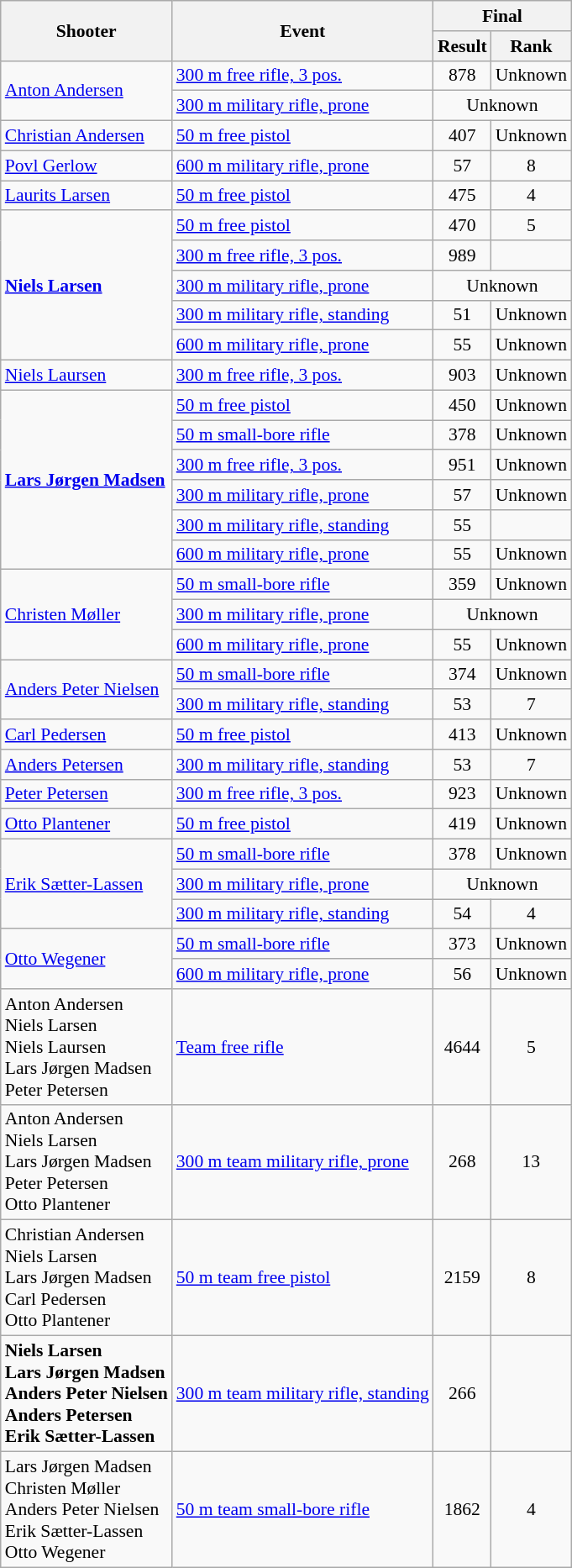<table class=wikitable style="font-size:90%">
<tr>
<th rowspan=2>Shooter</th>
<th rowspan=2>Event</th>
<th colspan=2>Final</th>
</tr>
<tr>
<th>Result</th>
<th>Rank</th>
</tr>
<tr>
<td rowspan=2><a href='#'>Anton Andersen</a></td>
<td><a href='#'>300 m free rifle, 3 pos.</a></td>
<td align=center>878</td>
<td align=center>Unknown</td>
</tr>
<tr>
<td><a href='#'>300 m military rifle, prone</a></td>
<td align=center colspan=2>Unknown</td>
</tr>
<tr>
<td><a href='#'>Christian Andersen</a></td>
<td><a href='#'>50 m free pistol</a></td>
<td align=center>407</td>
<td align=center>Unknown</td>
</tr>
<tr>
<td><a href='#'>Povl Gerlow</a></td>
<td><a href='#'>600 m military rifle, prone</a></td>
<td align=center>57</td>
<td align=center>8</td>
</tr>
<tr>
<td><a href='#'>Laurits Larsen</a></td>
<td><a href='#'>50 m free pistol</a></td>
<td align=center>475</td>
<td align=center>4</td>
</tr>
<tr>
<td rowspan=5><strong><a href='#'>Niels Larsen</a></strong></td>
<td><a href='#'>50 m free pistol</a></td>
<td align=center>470</td>
<td align=center>5</td>
</tr>
<tr>
<td><a href='#'>300 m free rifle, 3 pos.</a></td>
<td align=center>989</td>
<td align=center></td>
</tr>
<tr>
<td><a href='#'>300 m military rifle, prone</a></td>
<td align=center colspan=2>Unknown</td>
</tr>
<tr>
<td><a href='#'>300 m military rifle, standing</a></td>
<td align=center>51</td>
<td align=center>Unknown</td>
</tr>
<tr>
<td><a href='#'>600 m military rifle, prone</a></td>
<td align=center>55</td>
<td align=center>Unknown</td>
</tr>
<tr>
<td><a href='#'>Niels Laursen</a></td>
<td><a href='#'>300 m free rifle, 3 pos.</a></td>
<td align=center>903</td>
<td align=center>Unknown</td>
</tr>
<tr>
<td rowspan=6><strong><a href='#'>Lars Jørgen Madsen</a></strong></td>
<td><a href='#'>50 m free pistol</a></td>
<td align=center>450</td>
<td align=center>Unknown</td>
</tr>
<tr>
<td><a href='#'>50 m small-bore rifle</a></td>
<td align=center>378</td>
<td align=center>Unknown</td>
</tr>
<tr>
<td><a href='#'>300 m free rifle, 3 pos.</a></td>
<td align=center>951</td>
<td align=center>Unknown</td>
</tr>
<tr>
<td><a href='#'>300 m military rifle, prone</a></td>
<td align=center>57</td>
<td align=center>Unknown</td>
</tr>
<tr>
<td><a href='#'>300 m military rifle, standing</a></td>
<td align=center>55</td>
<td align=center></td>
</tr>
<tr>
<td><a href='#'>600 m military rifle, prone</a></td>
<td align=center>55</td>
<td align=center>Unknown</td>
</tr>
<tr>
<td rowspan=3><a href='#'>Christen Møller</a></td>
<td><a href='#'>50 m small-bore rifle</a></td>
<td align=center>359</td>
<td align=center>Unknown</td>
</tr>
<tr>
<td><a href='#'>300 m military rifle, prone</a></td>
<td align=center colspan=2>Unknown</td>
</tr>
<tr>
<td><a href='#'>600 m military rifle, prone</a></td>
<td align=center>55</td>
<td align=center>Unknown</td>
</tr>
<tr>
<td rowspan=2><a href='#'>Anders Peter Nielsen</a></td>
<td><a href='#'>50 m small-bore rifle</a></td>
<td align=center>374</td>
<td align=center>Unknown</td>
</tr>
<tr>
<td><a href='#'>300 m military rifle, standing</a></td>
<td align=center>53</td>
<td align=center>7</td>
</tr>
<tr>
<td><a href='#'>Carl Pedersen</a></td>
<td><a href='#'>50 m free pistol</a></td>
<td align=center>413</td>
<td align=center>Unknown</td>
</tr>
<tr>
<td><a href='#'>Anders Petersen</a></td>
<td><a href='#'>300 m military rifle, standing</a></td>
<td align=center>53</td>
<td align=center>7</td>
</tr>
<tr>
<td><a href='#'>Peter Petersen</a></td>
<td><a href='#'>300 m free rifle, 3 pos.</a></td>
<td align=center>923</td>
<td align=center>Unknown</td>
</tr>
<tr>
<td><a href='#'>Otto Plantener</a></td>
<td><a href='#'>50 m free pistol</a></td>
<td align=center>419</td>
<td align=center>Unknown</td>
</tr>
<tr>
<td rowspan=3><a href='#'>Erik Sætter-Lassen</a></td>
<td><a href='#'>50 m small-bore rifle</a></td>
<td align=center>378</td>
<td align=center>Unknown</td>
</tr>
<tr>
<td><a href='#'>300 m military rifle, prone</a></td>
<td align=center colspan=2>Unknown</td>
</tr>
<tr>
<td><a href='#'>300 m military rifle, standing</a></td>
<td align=center>54</td>
<td align=center>4</td>
</tr>
<tr>
<td rowspan=2><a href='#'>Otto Wegener</a></td>
<td><a href='#'>50 m small-bore rifle</a></td>
<td align=center>373</td>
<td align=center>Unknown</td>
</tr>
<tr>
<td><a href='#'>600 m military rifle, prone</a></td>
<td align=center>56</td>
<td align=center>Unknown</td>
</tr>
<tr>
<td>Anton Andersen <br> Niels Larsen <br> Niels Laursen <br> Lars Jørgen Madsen <br> Peter Petersen</td>
<td><a href='#'>Team free rifle</a></td>
<td align=center>4644</td>
<td align=center>5</td>
</tr>
<tr>
<td>Anton Andersen <br> Niels Larsen <br> Lars Jørgen Madsen <br> Peter Petersen <br> Otto Plantener</td>
<td><a href='#'>300 m team military rifle, prone</a></td>
<td align=center>268</td>
<td align=center>13</td>
</tr>
<tr>
<td>Christian Andersen <br> Niels Larsen <br> Lars Jørgen Madsen <br> Carl Pedersen <br> Otto Plantener</td>
<td><a href='#'>50 m team free pistol</a></td>
<td align=center>2159</td>
<td align=center>8</td>
</tr>
<tr>
<td><strong>Niels Larsen <br> Lars Jørgen Madsen <br> Anders Peter Nielsen <br> Anders Petersen <br> Erik Sætter-Lassen</strong></td>
<td><a href='#'>300 m team military rifle, standing</a></td>
<td align=center>266</td>
<td align=center></td>
</tr>
<tr>
<td>Lars Jørgen Madsen <br> Christen Møller <br> Anders Peter Nielsen <br> Erik Sætter-Lassen <br> Otto Wegener</td>
<td><a href='#'>50 m team small-bore rifle</a></td>
<td align=center>1862</td>
<td align=center>4</td>
</tr>
</table>
